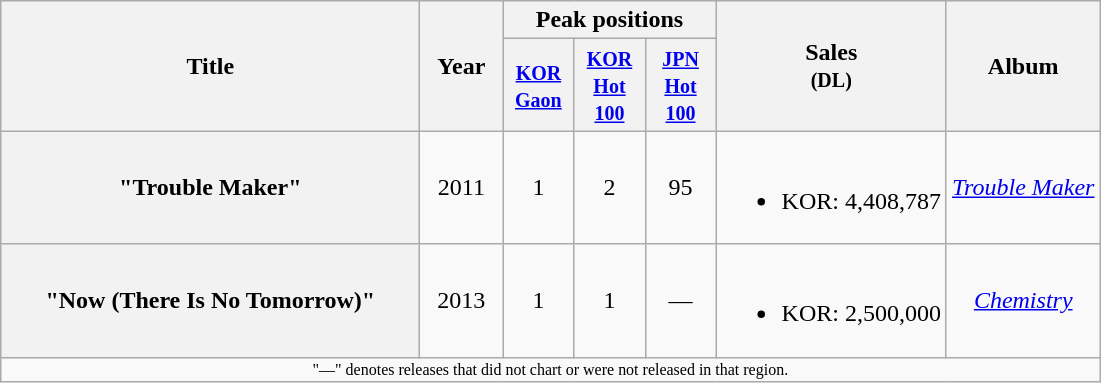<table class="wikitable plainrowheaders" style="text-align:center;">
<tr>
<th scope="col" rowspan="2" style="width:17em;">Title</th>
<th scope="col" rowspan="2" style="width:3em;">Year</th>
<th scope="col" colspan="3">Peak positions</th>
<th scope="col" rowspan="2">Sales<br><small>(DL)</small></th>
<th scope="col" rowspan="2">Album</th>
</tr>
<tr>
<th width="40"><small><a href='#'>KOR<br>Gaon</a></small><br></th>
<th width="40"><small><a href='#'>KOR<br>Hot 100</a></small></th>
<th width="40"><small><a href='#'>JPN<br>Hot 100</a></small></th>
</tr>
<tr>
<th scope="row">"Trouble Maker"</th>
<td>2011</td>
<td>1</td>
<td>2</td>
<td>95</td>
<td><br><ul><li>KOR: 4,408,787</li></ul></td>
<td><em><a href='#'>Trouble Maker</a></em></td>
</tr>
<tr>
<th scope="row">"Now (There Is No Tomorrow)"</th>
<td>2013</td>
<td>1</td>
<td>1</td>
<td>—</td>
<td><br><ul><li>KOR: 2,500,000</li></ul></td>
<td><em><a href='#'>Chemistry</a></em></td>
</tr>
<tr>
<td colspan="7" style="text-align:center; font-size:8pt;">"—" denotes releases that did not chart or were not released in that region.</td>
</tr>
</table>
